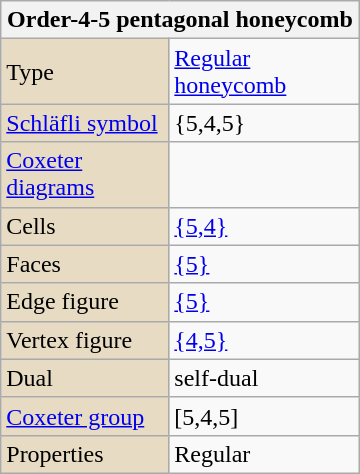<table class="wikitable" align="right" style="margin-left:10px" width=240>
<tr>
<th bgcolor=#e7dcc3 colspan=2>Order-4-5 pentagonal honeycomb</th>
</tr>
<tr>
<td bgcolor=#e7dcc3>Type</td>
<td><a href='#'>Regular honeycomb</a></td>
</tr>
<tr>
<td bgcolor=#e7dcc3><a href='#'>Schläfli symbol</a></td>
<td>{5,4,5}</td>
</tr>
<tr>
<td bgcolor=#e7dcc3><a href='#'>Coxeter diagrams</a></td>
<td></td>
</tr>
<tr>
<td bgcolor=#e7dcc3>Cells</td>
<td><a href='#'>{5,4}</a> </td>
</tr>
<tr>
<td bgcolor=#e7dcc3>Faces</td>
<td><a href='#'>{5}</a></td>
</tr>
<tr>
<td bgcolor=#e7dcc3>Edge figure</td>
<td><a href='#'>{5}</a></td>
</tr>
<tr>
<td bgcolor=#e7dcc3>Vertex figure</td>
<td><a href='#'>{4,5}</a></td>
</tr>
<tr>
<td bgcolor=#e7dcc3>Dual</td>
<td>self-dual</td>
</tr>
<tr>
<td bgcolor=#e7dcc3><a href='#'>Coxeter group</a></td>
<td>[5,4,5]</td>
</tr>
<tr>
<td bgcolor=#e7dcc3>Properties</td>
<td>Regular</td>
</tr>
</table>
